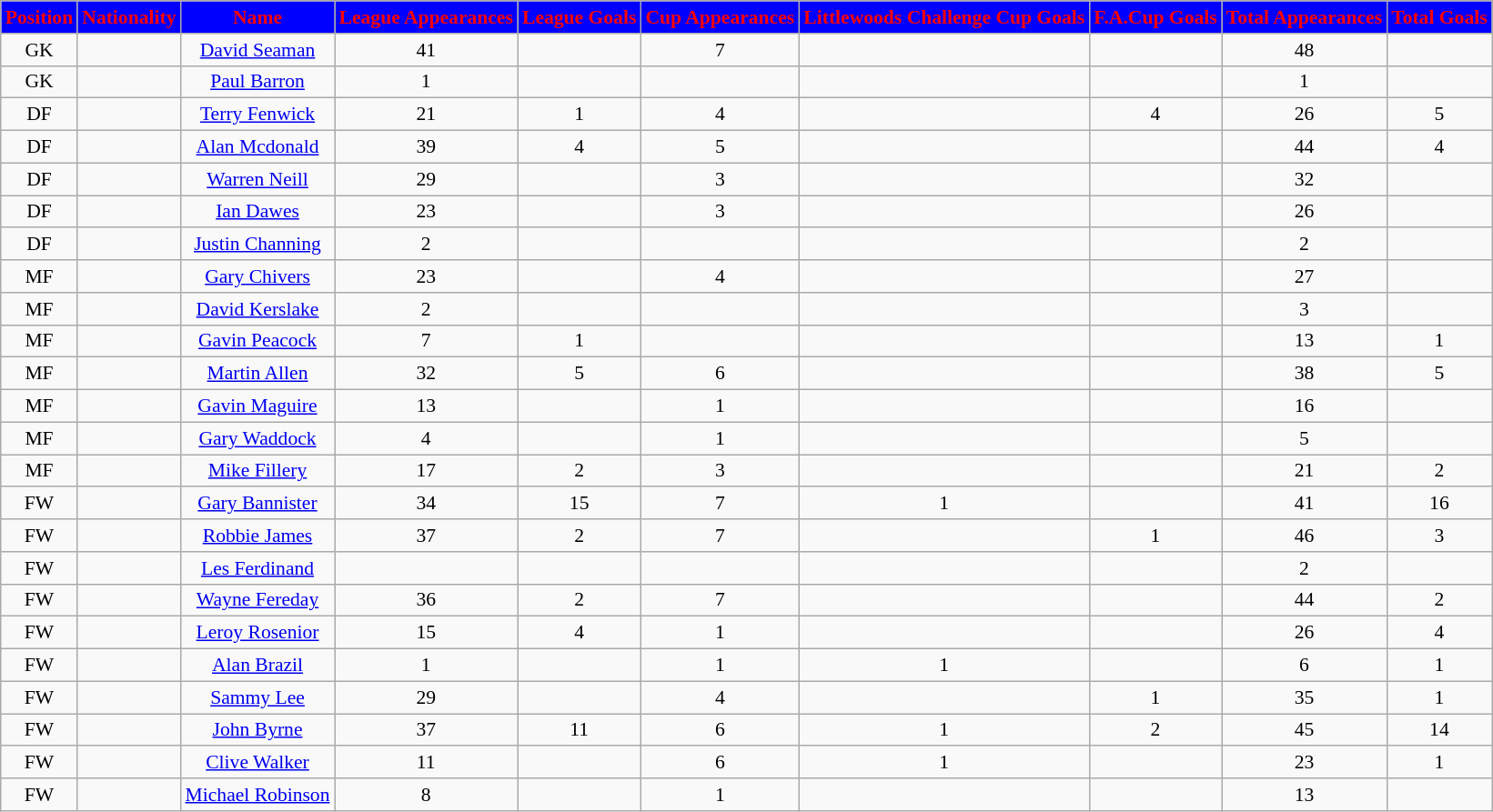<table class="wikitable" style="text-align:center; font-size:90%;">
<tr>
<th style="background:#0000FF; color:red; text-align:center;">Position</th>
<th style="background:#0000FF; color:red; text-align:center;">Nationality</th>
<th style="background:#0000FF; color:red; text-align:center;"><strong>Name</strong></th>
<th style="background:#0000FF; color:red; text-align:center;">League Appearances</th>
<th style="background:#0000FF; color:red; text-align:center;">League Goals</th>
<th style="background:#0000FF; color:red; text-align:center;">Cup Appearances</th>
<th style="background:#0000FF; color:red; text-align:center;">Littlewoods Challenge Cup Goals</th>
<th style="background:#0000FF; color:red; text-align:center;">F.A.Cup Goals</th>
<th style="background:#0000FF; color:red; text-align:center;">Total Appearances</th>
<th style="background:#0000FF; color:red; text-align:center;">Total Goals</th>
</tr>
<tr>
<td>GK</td>
<td></td>
<td><a href='#'>David Seaman</a></td>
<td>41</td>
<td></td>
<td>7</td>
<td></td>
<td></td>
<td>48</td>
<td></td>
</tr>
<tr>
<td>GK</td>
<td></td>
<td><a href='#'>Paul Barron</a></td>
<td>1</td>
<td></td>
<td></td>
<td></td>
<td></td>
<td>1</td>
<td></td>
</tr>
<tr>
<td>DF</td>
<td></td>
<td><a href='#'>Terry Fenwick</a></td>
<td>21</td>
<td>1</td>
<td>4</td>
<td></td>
<td>4</td>
<td>26</td>
<td>5</td>
</tr>
<tr>
<td>DF</td>
<td></td>
<td><a href='#'>Alan Mcdonald</a></td>
<td>39</td>
<td>4</td>
<td>5</td>
<td></td>
<td></td>
<td>44</td>
<td>4</td>
</tr>
<tr>
<td>DF</td>
<td></td>
<td><a href='#'>Warren Neill</a></td>
<td>29</td>
<td></td>
<td>3</td>
<td></td>
<td></td>
<td>32</td>
<td></td>
</tr>
<tr>
<td>DF</td>
<td></td>
<td><a href='#'>Ian Dawes</a></td>
<td>23</td>
<td></td>
<td>3</td>
<td></td>
<td></td>
<td>26</td>
<td></td>
</tr>
<tr>
<td>DF</td>
<td></td>
<td><a href='#'>Justin Channing</a></td>
<td>2</td>
<td></td>
<td></td>
<td></td>
<td></td>
<td>2</td>
<td></td>
</tr>
<tr>
<td>MF</td>
<td></td>
<td><a href='#'>Gary Chivers</a></td>
<td>23</td>
<td></td>
<td>4</td>
<td></td>
<td></td>
<td>27</td>
<td></td>
</tr>
<tr>
<td>MF</td>
<td></td>
<td><a href='#'>David Kerslake</a></td>
<td>2</td>
<td></td>
<td></td>
<td></td>
<td></td>
<td>3</td>
<td></td>
</tr>
<tr>
<td>MF</td>
<td></td>
<td><a href='#'>Gavin Peacock</a></td>
<td>7</td>
<td>1</td>
<td></td>
<td></td>
<td></td>
<td>13</td>
<td>1</td>
</tr>
<tr>
<td>MF</td>
<td></td>
<td><a href='#'>Martin Allen</a></td>
<td>32</td>
<td>5</td>
<td>6</td>
<td></td>
<td></td>
<td>38</td>
<td>5</td>
</tr>
<tr>
<td>MF</td>
<td></td>
<td><a href='#'>Gavin Maguire</a></td>
<td>13</td>
<td></td>
<td>1</td>
<td></td>
<td></td>
<td>16</td>
<td></td>
</tr>
<tr>
<td>MF</td>
<td></td>
<td><a href='#'>Gary Waddock</a></td>
<td>4</td>
<td></td>
<td>1</td>
<td></td>
<td></td>
<td>5</td>
<td></td>
</tr>
<tr>
<td>MF</td>
<td></td>
<td><a href='#'>Mike Fillery</a></td>
<td>17</td>
<td>2</td>
<td>3</td>
<td></td>
<td></td>
<td>21</td>
<td>2</td>
</tr>
<tr>
<td>FW</td>
<td></td>
<td><a href='#'>Gary Bannister</a></td>
<td>34</td>
<td>15</td>
<td>7</td>
<td>1</td>
<td></td>
<td>41</td>
<td>16</td>
</tr>
<tr>
<td>FW</td>
<td></td>
<td><a href='#'>Robbie James</a></td>
<td>37</td>
<td>2</td>
<td>7</td>
<td></td>
<td>1</td>
<td>46</td>
<td>3</td>
</tr>
<tr>
<td>FW</td>
<td></td>
<td><a href='#'>Les Ferdinand</a></td>
<td></td>
<td></td>
<td></td>
<td></td>
<td></td>
<td>2</td>
<td></td>
</tr>
<tr>
<td>FW</td>
<td></td>
<td><a href='#'>Wayne Fereday</a></td>
<td>36</td>
<td>2</td>
<td>7</td>
<td></td>
<td></td>
<td>44</td>
<td>2</td>
</tr>
<tr>
<td>FW</td>
<td></td>
<td><a href='#'>Leroy Rosenior</a></td>
<td>15</td>
<td>4</td>
<td>1</td>
<td></td>
<td></td>
<td>26</td>
<td>4</td>
</tr>
<tr>
<td>FW</td>
<td></td>
<td><a href='#'>Alan Brazil</a></td>
<td>1</td>
<td></td>
<td>1</td>
<td>1</td>
<td></td>
<td>6</td>
<td>1</td>
</tr>
<tr>
<td>FW</td>
<td></td>
<td><a href='#'>Sammy Lee</a></td>
<td>29</td>
<td></td>
<td>4</td>
<td></td>
<td>1</td>
<td>35</td>
<td>1</td>
</tr>
<tr>
<td>FW</td>
<td></td>
<td><a href='#'>John Byrne</a></td>
<td>37</td>
<td>11</td>
<td>6</td>
<td>1</td>
<td>2</td>
<td>45</td>
<td>14</td>
</tr>
<tr>
<td>FW</td>
<td></td>
<td><a href='#'>Clive Walker</a></td>
<td>11</td>
<td></td>
<td>6</td>
<td>1</td>
<td></td>
<td>23</td>
<td>1</td>
</tr>
<tr>
<td>FW</td>
<td></td>
<td><a href='#'>Michael Robinson</a></td>
<td>8</td>
<td></td>
<td>1</td>
<td></td>
<td></td>
<td>13</td>
<td></td>
</tr>
</table>
